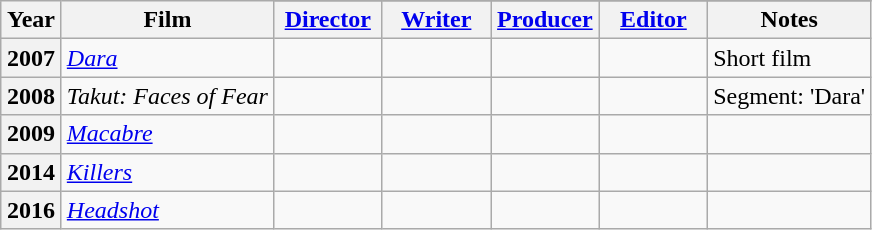<table class="wikitable">
<tr>
<th rowspan="2" style="width:33px;">Year</th>
<th rowspan="2">Film</th>
</tr>
<tr>
<th width="65"><a href='#'>Director</a></th>
<th width="65"><a href='#'>Writer</a></th>
<th width="65"><a href='#'>Producer</a></th>
<th width="65"><a href='#'>Editor</a></th>
<th scope="col">Notes</th>
</tr>
<tr>
<th>2007</th>
<td><em><a href='#'>Dara</a></em></td>
<td></td>
<td></td>
<td></td>
<td></td>
<td>Short film</td>
</tr>
<tr>
<th>2008</th>
<td><em>Takut: Faces of Fear</em></td>
<td></td>
<td></td>
<td></td>
<td></td>
<td>Segment: 'Dara'</td>
</tr>
<tr>
<th>2009</th>
<td><em><a href='#'>Macabre</a></em></td>
<td></td>
<td></td>
<td></td>
<td></td>
<td></td>
</tr>
<tr>
<th>2014</th>
<td><em><a href='#'>Killers</a></em></td>
<td></td>
<td></td>
<td></td>
<td></td>
<td></td>
</tr>
<tr>
<th>2016</th>
<td><em><a href='#'>Headshot</a></em></td>
<td></td>
<td></td>
<td></td>
<td></td>
<td></td>
</tr>
</table>
